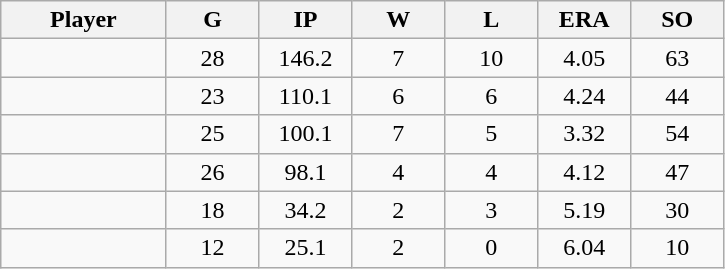<table class="wikitable sortable">
<tr>
<th bgcolor="#DDDDFF" width="16%">Player</th>
<th bgcolor="#DDDDFF" width="9%">G</th>
<th bgcolor="#DDDDFF" width="9%">IP</th>
<th bgcolor="#DDDDFF" width="9%">W</th>
<th bgcolor="#DDDDFF" width="9%">L</th>
<th bgcolor="#DDDDFF" width="9%">ERA</th>
<th bgcolor="#DDDDFF" width="9%">SO</th>
</tr>
<tr align="center">
<td></td>
<td>28</td>
<td>146.2</td>
<td>7</td>
<td>10</td>
<td>4.05</td>
<td>63</td>
</tr>
<tr align="center">
<td></td>
<td>23</td>
<td>110.1</td>
<td>6</td>
<td>6</td>
<td>4.24</td>
<td>44</td>
</tr>
<tr align="center">
<td></td>
<td>25</td>
<td>100.1</td>
<td>7</td>
<td>5</td>
<td>3.32</td>
<td>54</td>
</tr>
<tr align="center">
<td></td>
<td>26</td>
<td>98.1</td>
<td>4</td>
<td>4</td>
<td>4.12</td>
<td>47</td>
</tr>
<tr align="center">
<td></td>
<td>18</td>
<td>34.2</td>
<td>2</td>
<td>3</td>
<td>5.19</td>
<td>30</td>
</tr>
<tr align="center">
<td></td>
<td>12</td>
<td>25.1</td>
<td>2</td>
<td>0</td>
<td>6.04</td>
<td>10</td>
</tr>
</table>
